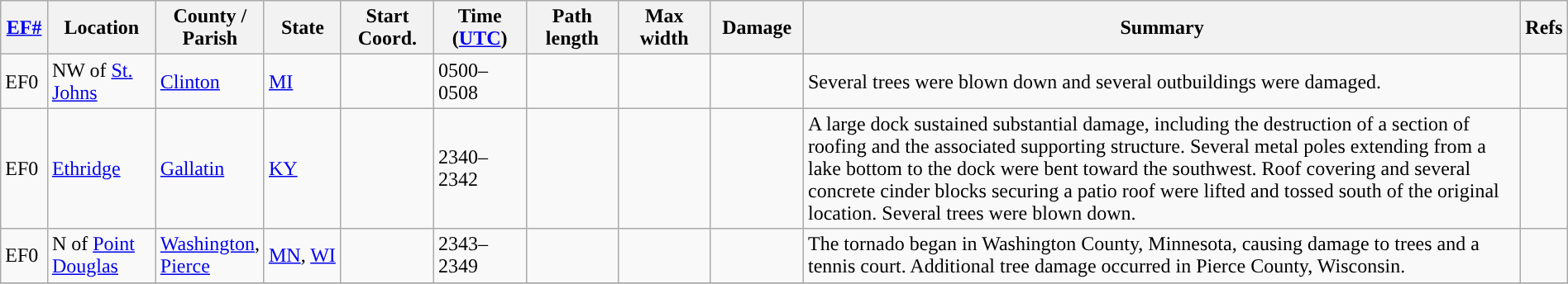<table class="wikitable sortable" style="width:100%;">
<tr>
<th scope="col" width="3%" align="center"><a href='#'>EF#</a></th>
<th scope="col" width="7%" align="center" class="unsortable">Location</th>
<th scope="col" width="6%" align="center" class="unsortable">County / Parish</th>
<th scope="col" width="5%" align="center">State</th>
<th scope="col" width="6%" align="center">Start Coord.</th>
<th scope="col" width="6%" align="center">Time (<a href='#'>UTC</a>)</th>
<th scope="col" width="6%" align="center">Path length</th>
<th scope="col" width="6%" align="center">Max width</th>
<th scope="col" width="6%" align="center">Damage</th>
<th scope="col" width="48%" class="unsortable" align="center">Summary</th>
<th scope="col" width="48%" class="unsortable" align="center">Refs</th>
</tr>
<tr>
<td>EF0</td>
<td>NW of <a href='#'>St. Johns</a></td>
<td><a href='#'>Clinton</a></td>
<td><a href='#'>MI</a></td>
<td></td>
<td>0500–0508</td>
<td></td>
<td></td>
<td></td>
<td>Several trees were blown down and several outbuildings were damaged.</td>
<td></td>
</tr>
<tr>
<td>EF0</td>
<td><a href='#'>Ethridge</a></td>
<td><a href='#'>Gallatin</a></td>
<td><a href='#'>KY</a></td>
<td></td>
<td>2340–2342</td>
<td></td>
<td></td>
<td></td>
<td>A large dock sustained substantial damage, including the destruction of a section of roofing and the associated supporting structure. Several metal poles extending from a lake bottom to the dock were bent toward the southwest. Roof covering and several concrete cinder blocks securing a patio roof were lifted and tossed  south of the original location. Several trees were blown down.</td>
<td></td>
</tr>
<tr>
<td>EF0</td>
<td>N of <a href='#'>Point Douglas</a></td>
<td><a href='#'>Washington</a>, <a href='#'>Pierce</a></td>
<td><a href='#'>MN</a>, <a href='#'>WI</a></td>
<td></td>
<td>2343–2349</td>
<td></td>
<td></td>
<td></td>
<td>The tornado began in Washington County, Minnesota, causing damage to trees and a tennis court. Additional tree damage occurred in Pierce County, Wisconsin.</td>
<td></td>
</tr>
<tr>
</tr>
</table>
